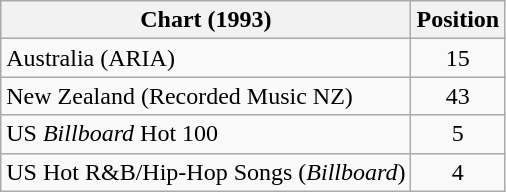<table class="wikitable sortable">
<tr>
<th>Chart (1993)</th>
<th>Position</th>
</tr>
<tr>
<td align="left">Australia (ARIA)</td>
<td align="center">15</td>
</tr>
<tr>
<td align="left">New Zealand (Recorded Music NZ)</td>
<td align="center">43</td>
</tr>
<tr>
<td>US <em>Billboard</em> Hot 100</td>
<td style="text-align:center;">5</td>
</tr>
<tr>
<td>US Hot R&B/Hip-Hop Songs (<em>Billboard</em>)</td>
<td style="text-align:center;">4</td>
</tr>
</table>
